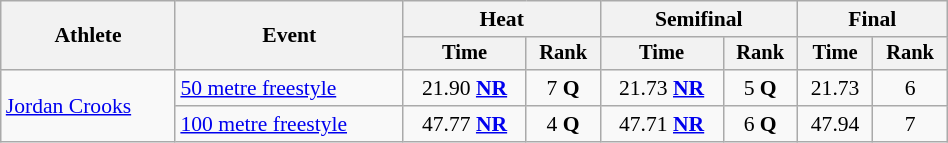<table class="wikitable" style="text-align:center; font-size:90%; width:50%;">
<tr>
<th rowspan="2">Athlete</th>
<th rowspan="2">Event</th>
<th colspan="2">Heat</th>
<th colspan="2">Semifinal</th>
<th colspan="2">Final</th>
</tr>
<tr style="font-size:95%">
<th>Time</th>
<th>Rank</th>
<th>Time</th>
<th>Rank</th>
<th>Time</th>
<th>Rank</th>
</tr>
<tr>
<td align=left rowspan=2><a href='#'>Jordan Crooks</a></td>
<td align=left><a href='#'>50 metre freestyle</a></td>
<td>21.90 <strong><a href='#'>NR</a></strong></td>
<td>7 <strong>Q</strong></td>
<td>21.73 <strong><a href='#'>NR</a></strong></td>
<td>5 <strong>Q</strong></td>
<td>21.73</td>
<td>6</td>
</tr>
<tr>
<td align=left><a href='#'>100 metre freestyle</a></td>
<td>47.77 <strong><a href='#'>NR</a></strong></td>
<td>4 <strong>Q</strong></td>
<td>47.71 <strong><a href='#'>NR</a></strong></td>
<td>6 <strong>Q</strong></td>
<td>47.94</td>
<td>7</td>
</tr>
</table>
